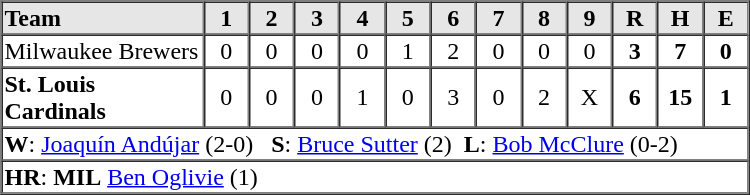<table border=1 cellspacing=0 width=500 style="margin-left:3em;">
<tr style="text-align:center; background-color:#e6e6e6;">
<th align=left width=125>Team</th>
<th width=25>1</th>
<th width=25>2</th>
<th width=25>3</th>
<th width=25>4</th>
<th width=25>5</th>
<th width=25>6</th>
<th width=25>7</th>
<th width=25>8</th>
<th width=25>9</th>
<th width=25>R</th>
<th width=25>H</th>
<th width=25>E</th>
</tr>
<tr style="text-align:center;">
<td align=left>Milwaukee Brewers</td>
<td>0</td>
<td>0</td>
<td>0</td>
<td>0</td>
<td>1</td>
<td>2</td>
<td>0</td>
<td>0</td>
<td>0</td>
<td><strong>3</strong></td>
<td><strong>7</strong></td>
<td><strong>0</strong></td>
</tr>
<tr style="text-align:center;">
<td align=left><strong>St. Louis Cardinals</strong></td>
<td>0</td>
<td>0</td>
<td>0</td>
<td>1</td>
<td>0</td>
<td>3</td>
<td>0</td>
<td>2</td>
<td>X</td>
<td><strong>6</strong></td>
<td><strong>15</strong></td>
<td><strong>1</strong></td>
</tr>
<tr style="text-align:left;">
<td colspan=13><strong>W</strong>: <a href='#'>Joaquín Andújar</a> (2-0)   <strong>S</strong>: <a href='#'>Bruce Sutter</a> (2)  <strong>L</strong>: <a href='#'>Bob McClure</a> (0-2)</td>
</tr>
<tr style="text-align:left;">
<td colspan=13><strong>HR</strong>:  <strong>MIL</strong>  <a href='#'>Ben Oglivie</a> (1)</td>
</tr>
</table>
